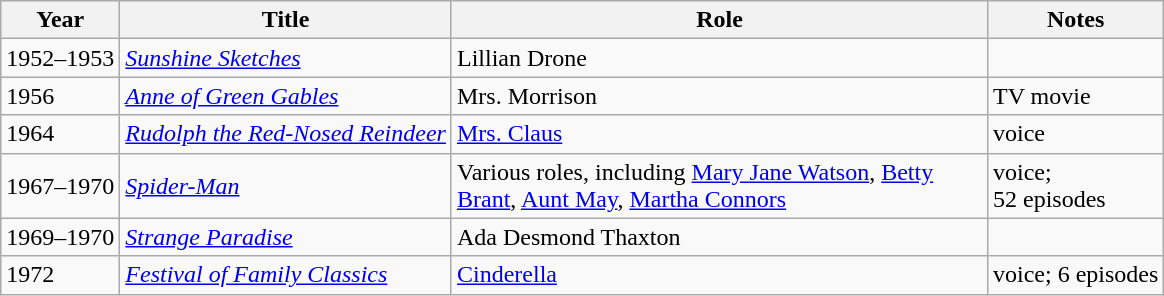<table class="wikitable sortable">
<tr>
<th>Year</th>
<th>Title</th>
<th width="350">Role</th>
<th class="unsortable">Notes</th>
</tr>
<tr>
<td>1952–1953</td>
<td><em><a href='#'>Sunshine Sketches</a></em></td>
<td>Lillian Drone</td>
<td></td>
</tr>
<tr>
<td>1956</td>
<td><em><a href='#'>Anne of Green Gables</a></em></td>
<td>Mrs. Morrison</td>
<td>TV movie</td>
</tr>
<tr>
<td>1964</td>
<td><em><a href='#'>Rudolph the Red-Nosed Reindeer</a></em></td>
<td><a href='#'>Mrs. Claus</a></td>
<td>voice</td>
</tr>
<tr>
<td>1967–1970</td>
<td><em><a href='#'>Spider-Man</a></em></td>
<td>Various roles, including <a href='#'>Mary Jane Watson</a>, <a href='#'>Betty Brant</a>, <a href='#'>Aunt May</a>, <a href='#'>Martha Connors</a></td>
<td>voice;<br>52 episodes</td>
</tr>
<tr>
<td>1969–1970</td>
<td><em><a href='#'>Strange Paradise</a></em></td>
<td>Ada Desmond Thaxton</td>
<td></td>
</tr>
<tr>
<td>1972</td>
<td><em><a href='#'>Festival of Family Classics</a></em></td>
<td><a href='#'>Cinderella</a></td>
<td>voice; 6 episodes</td>
</tr>
</table>
